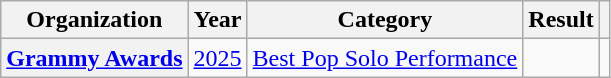<table class="wikitable plainrowheaders" style="border:none; margin:0;">
<tr>
<th scope="col">Organization</th>
<th scope="col">Year</th>
<th scope="col">Category</th>
<th scope="col">Result</th>
<th scope="col"></th>
</tr>
<tr>
<th scope="row"><a href='#'>Grammy Awards</a></th>
<td><a href='#'>2025</a></td>
<td><a href='#'>Best Pop Solo Performance</a></td>
<td></td>
<td align="center"></td>
</tr>
</table>
